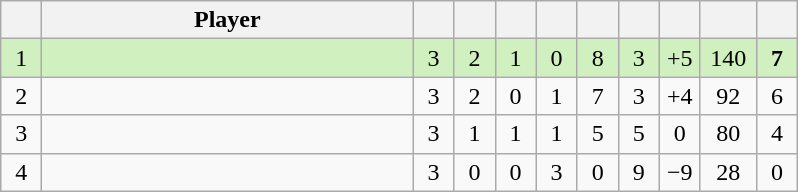<table class="wikitable" style="text-align:center; margin: 1em auto 1em auto, align:left">
<tr>
<th width=20></th>
<th width=240>Player</th>
<th width=20></th>
<th width=20></th>
<th width=20></th>
<th width=20></th>
<th width=20></th>
<th width=20></th>
<th width=20></th>
<th width=30></th>
<th width=20></th>
</tr>
<tr style="background:#D0F0C0;">
<td>1</td>
<td align=left></td>
<td>3</td>
<td>2</td>
<td>1</td>
<td>0</td>
<td>8</td>
<td>3</td>
<td>+5</td>
<td>140</td>
<td><strong>7</strong></td>
</tr>
<tr style=>
<td>2</td>
<td align=left></td>
<td>3</td>
<td>2</td>
<td>0</td>
<td>1</td>
<td>7</td>
<td>3</td>
<td>+4</td>
<td>92</td>
<td>6</td>
</tr>
<tr style=>
<td>3</td>
<td align=left></td>
<td>3</td>
<td>1</td>
<td>1</td>
<td>1</td>
<td>5</td>
<td>5</td>
<td>0</td>
<td>80</td>
<td>4</td>
</tr>
<tr style=>
<td>4</td>
<td align=left></td>
<td>3</td>
<td>0</td>
<td>0</td>
<td>3</td>
<td>0</td>
<td>9</td>
<td>−9</td>
<td>28</td>
<td>0</td>
</tr>
</table>
